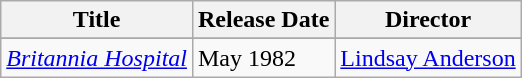<table class="wikitable sortable">
<tr>
<th>Title</th>
<th>Release Date</th>
<th>Director</th>
</tr>
<tr>
</tr>
<tr>
<td><em><a href='#'>Britannia Hospital</a></em></td>
<td>May 1982</td>
<td><a href='#'>Lindsay Anderson</a></td>
</tr>
</table>
